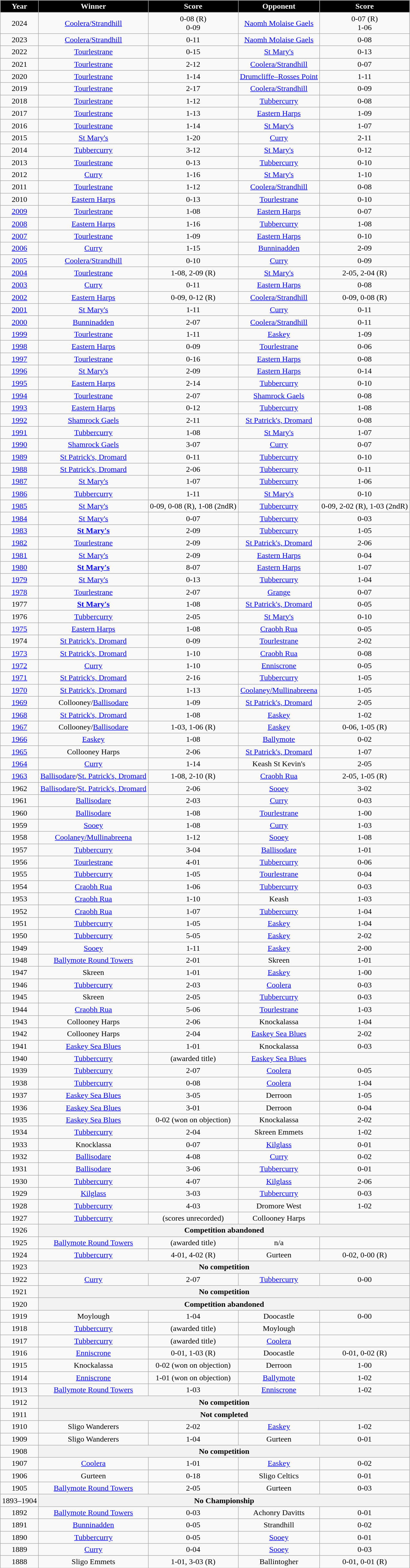<table class="wikitable" style="text-align:center;">
<tr>
<th style="background:black;color:white">Year</th>
<th style="background:black;color:white">Winner</th>
<th style="background:black;color:white">Score</th>
<th style="background:black;color:white">Opponent</th>
<th style="background:black;color:white">Score</th>
</tr>
<tr>
<td>2024</td>
<td><a href='#'>Coolera/Strandhill</a></td>
<td>0-08 (R)<br>0-09</td>
<td><a href='#'>Naomh Molaise Gaels</a></td>
<td>0-07 (R)<br>1-06</td>
</tr>
<tr>
<td>2023</td>
<td><a href='#'>Coolera/Strandhill</a></td>
<td>0-11</td>
<td><a href='#'>Naomh Molaise Gaels</a></td>
<td>0-08</td>
</tr>
<tr>
<td>2022</td>
<td><a href='#'>Tourlestrane</a></td>
<td>0-15</td>
<td><a href='#'>St Mary's</a></td>
<td>0-13</td>
</tr>
<tr>
<td>2021</td>
<td><a href='#'>Tourlestrane</a></td>
<td>2-12</td>
<td><a href='#'>Coolera/Strandhill</a></td>
<td>0-07</td>
</tr>
<tr>
<td>2020</td>
<td><a href='#'>Tourlestrane</a></td>
<td>1-14</td>
<td><a href='#'>Drumcliffe–Rosses Point</a></td>
<td>1-11</td>
</tr>
<tr>
<td>2019</td>
<td><a href='#'>Tourlestrane</a></td>
<td>2-17</td>
<td><a href='#'>Coolera/Strandhill</a></td>
<td>0-09</td>
</tr>
<tr>
<td>2018</td>
<td><a href='#'>Tourlestrane</a></td>
<td>1-12</td>
<td><a href='#'>Tubbercurry</a></td>
<td>0-08</td>
</tr>
<tr>
<td>2017</td>
<td><a href='#'>Tourlestrane</a></td>
<td>1-13</td>
<td><a href='#'>Eastern Harps</a></td>
<td>1-09</td>
</tr>
<tr>
<td>2016</td>
<td><a href='#'>Tourlestrane</a></td>
<td>1-14</td>
<td><a href='#'>St Mary's</a></td>
<td>1-07</td>
</tr>
<tr>
<td>2015</td>
<td><a href='#'>St Mary's</a></td>
<td>1-20</td>
<td><a href='#'>Curry</a></td>
<td>2-11</td>
</tr>
<tr>
<td>2014</td>
<td><a href='#'>Tubbercurry</a></td>
<td>3-12</td>
<td><a href='#'>St Mary's</a></td>
<td>0-12</td>
</tr>
<tr>
<td>2013</td>
<td><a href='#'>Tourlestrane</a></td>
<td>0-13</td>
<td><a href='#'>Tubbercurry</a></td>
<td>0-10</td>
</tr>
<tr>
<td>2012</td>
<td><a href='#'>Curry</a></td>
<td>1-16</td>
<td><a href='#'>St Mary's</a></td>
<td>1-10</td>
</tr>
<tr>
<td>2011</td>
<td><a href='#'>Tourlestrane</a></td>
<td>1-12</td>
<td><a href='#'>Coolera/Strandhill</a></td>
<td>0-08</td>
</tr>
<tr>
<td>2010</td>
<td><a href='#'>Eastern Harps</a></td>
<td>0-13</td>
<td><a href='#'>Tourlestrane</a></td>
<td>0-10</td>
</tr>
<tr>
<td><a href='#'>2009</a></td>
<td><a href='#'>Tourlestrane</a></td>
<td>1-08</td>
<td><a href='#'>Eastern Harps</a></td>
<td>0-07</td>
</tr>
<tr>
<td><a href='#'>2008</a></td>
<td><a href='#'>Eastern Harps</a></td>
<td>1-16</td>
<td><a href='#'>Tubbercurry</a></td>
<td>1-08</td>
</tr>
<tr>
<td><a href='#'>2007</a></td>
<td><a href='#'>Tourlestrane</a></td>
<td>1-09</td>
<td><a href='#'>Eastern Harps</a></td>
<td>0-10</td>
</tr>
<tr>
<td><a href='#'>2006</a></td>
<td><a href='#'>Curry</a></td>
<td>1-15</td>
<td><a href='#'>Bunninadden</a></td>
<td>2-09</td>
</tr>
<tr>
<td><a href='#'>2005</a></td>
<td><a href='#'>Coolera/Strandhill</a></td>
<td>0-10</td>
<td><a href='#'>Curry</a></td>
<td>0-09</td>
</tr>
<tr>
<td><a href='#'>2004</a></td>
<td><a href='#'>Tourlestrane</a></td>
<td>1-08, 2-09 (R)</td>
<td><a href='#'>St Mary's</a></td>
<td>2-05, 2-04 (R)</td>
</tr>
<tr>
<td><a href='#'>2003</a></td>
<td><a href='#'>Curry</a></td>
<td>0-11</td>
<td><a href='#'>Eastern Harps</a></td>
<td>0-08</td>
</tr>
<tr>
<td><a href='#'>2002</a></td>
<td><a href='#'>Eastern Harps</a></td>
<td>0-09, 0-12 (R)</td>
<td><a href='#'>Coolera/Strandhill</a></td>
<td>0-09, 0-08 (R)</td>
</tr>
<tr>
<td><a href='#'>2001</a></td>
<td><a href='#'>St Mary's</a></td>
<td>1-11</td>
<td><a href='#'>Curry</a></td>
<td>0-11</td>
</tr>
<tr>
<td><a href='#'>2000</a></td>
<td><a href='#'>Bunninadden</a></td>
<td>2-07</td>
<td><a href='#'>Coolera/Strandhill</a></td>
<td>0-11</td>
</tr>
<tr>
<td><a href='#'>1999</a></td>
<td><a href='#'>Tourlestrane</a></td>
<td>1-11</td>
<td><a href='#'>Easkey</a></td>
<td>1-09</td>
</tr>
<tr>
<td><a href='#'>1998</a></td>
<td><a href='#'>Eastern Harps</a></td>
<td>0-09</td>
<td><a href='#'>Tourlestrane</a></td>
<td>0-06</td>
</tr>
<tr>
<td><a href='#'>1997</a></td>
<td><a href='#'>Tourlestrane</a></td>
<td>0-16</td>
<td><a href='#'>Eastern Harps</a></td>
<td>0-08</td>
</tr>
<tr>
<td><a href='#'>1996</a></td>
<td><a href='#'>St Mary's</a></td>
<td>2-09</td>
<td><a href='#'>Eastern Harps</a></td>
<td>0-14</td>
</tr>
<tr>
<td><a href='#'>1995</a></td>
<td><a href='#'>Eastern Harps</a></td>
<td>2-14</td>
<td><a href='#'>Tubbercurry</a></td>
<td>0-10</td>
</tr>
<tr>
<td><a href='#'>1994</a></td>
<td><a href='#'>Tourlestrane</a></td>
<td>2-07</td>
<td><a href='#'>Shamrock Gaels</a></td>
<td>0-08</td>
</tr>
<tr>
<td><a href='#'>1993</a></td>
<td><a href='#'>Eastern Harps</a></td>
<td>0-12</td>
<td><a href='#'>Tubbercurry</a></td>
<td>1-08</td>
</tr>
<tr>
<td><a href='#'>1992</a></td>
<td><a href='#'>Shamrock Gaels</a></td>
<td>2-11</td>
<td><a href='#'>St Patrick's, Dromard</a></td>
<td>0-08</td>
</tr>
<tr>
<td><a href='#'>1991</a></td>
<td><a href='#'>Tubbercurry</a></td>
<td>1-08</td>
<td><a href='#'>St Mary's</a></td>
<td>1-07</td>
</tr>
<tr>
<td><a href='#'>1990</a></td>
<td><a href='#'>Shamrock Gaels</a></td>
<td>3-07</td>
<td><a href='#'>Curry</a></td>
<td>0-07</td>
</tr>
<tr>
<td><a href='#'>1989</a></td>
<td><a href='#'>St Patrick's, Dromard</a></td>
<td>0-11</td>
<td><a href='#'>Tubbercurry</a></td>
<td>0-10</td>
</tr>
<tr>
<td><a href='#'>1988</a></td>
<td><a href='#'>St Patrick's, Dromard</a></td>
<td>2-06</td>
<td><a href='#'>Tubbercurry</a></td>
<td>0-11</td>
</tr>
<tr>
<td><a href='#'>1987</a></td>
<td><a href='#'>St Mary's</a></td>
<td>1-07</td>
<td><a href='#'>Tubbercurry</a></td>
<td>1-06</td>
</tr>
<tr>
<td><a href='#'>1986</a></td>
<td><a href='#'>Tubbercurry</a></td>
<td>1-11</td>
<td><a href='#'>St Mary's</a></td>
<td>0-10</td>
</tr>
<tr>
<td><a href='#'>1985</a></td>
<td><a href='#'>St Mary's</a></td>
<td>0-09, 0-08 (R), 1-08 (2ndR)</td>
<td><a href='#'>Tubbercurry</a></td>
<td>0-09, 2-02 (R), 1-03 (2ndR)</td>
</tr>
<tr>
<td><a href='#'>1984</a></td>
<td><a href='#'>St Mary's</a></td>
<td>0-07</td>
<td><a href='#'>Tubbercurry</a></td>
<td>0-03</td>
</tr>
<tr>
<td><a href='#'>1983</a></td>
<td><strong><a href='#'>St Mary's</a></strong></td>
<td>2-09</td>
<td><a href='#'>Tubbercurry</a></td>
<td>1-05</td>
</tr>
<tr>
<td><a href='#'>1982</a></td>
<td><a href='#'>Tourlestrane</a></td>
<td>2-09</td>
<td><a href='#'>St Patrick's, Dromard</a></td>
<td>2-06</td>
</tr>
<tr>
<td><a href='#'>1981</a></td>
<td><a href='#'>St Mary's</a></td>
<td>2-09</td>
<td><a href='#'>Eastern Harps</a></td>
<td>0-04</td>
</tr>
<tr>
<td><a href='#'>1980</a></td>
<td><strong><a href='#'>St Mary's</a></strong></td>
<td>8-07</td>
<td><a href='#'>Eastern Harps</a></td>
<td>1-07</td>
</tr>
<tr>
<td><a href='#'>1979</a></td>
<td><a href='#'>St Mary's</a></td>
<td>0-13</td>
<td><a href='#'>Tubbercurry</a></td>
<td>1-04</td>
</tr>
<tr>
<td><a href='#'>1978</a></td>
<td><a href='#'>Tourlestrane</a></td>
<td>2-07</td>
<td><a href='#'>Grange</a></td>
<td>0-07</td>
</tr>
<tr>
<td>1977</td>
<td><strong><a href='#'>St Mary's</a></strong></td>
<td>1-08</td>
<td><a href='#'>St Patrick's, Dromard</a></td>
<td>0-05</td>
</tr>
<tr>
<td>1976</td>
<td><a href='#'>Tubbercurry</a></td>
<td>2-05</td>
<td><a href='#'>St Mary's</a></td>
<td>0-10</td>
</tr>
<tr>
<td><a href='#'>1975</a></td>
<td><a href='#'>Eastern Harps</a></td>
<td>1-08</td>
<td><a href='#'>Craobh Rua</a></td>
<td>0-05</td>
</tr>
<tr>
<td>1974</td>
<td><a href='#'>St Patrick's, Dromard</a></td>
<td>0-09</td>
<td><a href='#'>Tourlestrane</a></td>
<td>2-02</td>
</tr>
<tr>
<td><a href='#'>1973</a></td>
<td><a href='#'>St Patrick's, Dromard</a></td>
<td>1-10</td>
<td><a href='#'>Craobh Rua</a></td>
<td>0-08</td>
</tr>
<tr>
<td><a href='#'>1972</a></td>
<td><a href='#'>Curry</a></td>
<td>1-10</td>
<td><a href='#'>Enniscrone</a></td>
<td>0-05</td>
</tr>
<tr>
<td><a href='#'>1971</a></td>
<td><a href='#'>St Patrick's, Dromard</a></td>
<td>2-16</td>
<td><a href='#'>Tubbercurry</a></td>
<td>1-05</td>
</tr>
<tr>
<td><a href='#'>1970</a></td>
<td><a href='#'>St Patrick's, Dromard</a></td>
<td>1-13</td>
<td><a href='#'>Coolaney/Mullinabreena</a></td>
<td>1-05</td>
</tr>
<tr>
<td><a href='#'>1969</a></td>
<td>Collooney/<a href='#'>Ballisodare</a></td>
<td>1-09</td>
<td><a href='#'>St Patrick's, Dromard</a></td>
<td>2-05</td>
</tr>
<tr>
<td><a href='#'>1968</a></td>
<td><a href='#'>St Patrick's, Dromard</a></td>
<td>1-08</td>
<td><a href='#'>Easkey</a></td>
<td>1-02</td>
</tr>
<tr>
<td><a href='#'>1967</a></td>
<td>Collooney/<a href='#'>Ballisodare</a></td>
<td>1-03, 1-06 (R)</td>
<td><a href='#'>Easkey</a></td>
<td>0-06, 1-05 (R)</td>
</tr>
<tr>
<td><a href='#'>1966</a></td>
<td><a href='#'>Easkey</a></td>
<td>1-08</td>
<td><a href='#'>Ballymote</a></td>
<td>0-02</td>
</tr>
<tr>
<td><a href='#'>1965</a></td>
<td>Collooney Harps</td>
<td>2-06</td>
<td><a href='#'>St Patrick's, Dromard</a></td>
<td>1-07</td>
</tr>
<tr>
<td><a href='#'>1964</a></td>
<td><a href='#'>Curry</a></td>
<td>1-14</td>
<td>Keash St Kevin's</td>
<td>2-05</td>
</tr>
<tr>
<td><a href='#'>1963</a></td>
<td><a href='#'>Ballisodare</a>/<a href='#'>St. Patrick's, Dromard</a></td>
<td>1-08, 2-10 (R)</td>
<td><a href='#'>Craobh Rua</a></td>
<td>2-05, 1-05 (R)</td>
</tr>
<tr>
<td>1962</td>
<td><a href='#'>Ballisodare</a>/<a href='#'>St. Patrick's, Dromard</a></td>
<td>2-06</td>
<td><a href='#'>Sooey</a></td>
<td>3-02</td>
</tr>
<tr>
<td>1961</td>
<td><a href='#'>Ballisodare</a></td>
<td>2-03</td>
<td><a href='#'>Curry</a></td>
<td>0-03</td>
</tr>
<tr>
<td>1960</td>
<td><a href='#'>Ballisodare</a></td>
<td>1-08</td>
<td><a href='#'>Tourlestrane</a></td>
<td>1-00</td>
</tr>
<tr>
<td>1959</td>
<td><a href='#'>Sooey</a></td>
<td>1-08</td>
<td><a href='#'>Curry</a></td>
<td>1-03</td>
</tr>
<tr>
<td>1958</td>
<td><a href='#'>Coolaney/Mullinabreena</a></td>
<td>1-12</td>
<td><a href='#'>Sooey</a></td>
<td>1-08</td>
</tr>
<tr>
<td>1957</td>
<td><a href='#'>Tubbercurry</a></td>
<td>3-04</td>
<td><a href='#'>Ballisodare</a></td>
<td>1-01</td>
</tr>
<tr>
<td>1956</td>
<td><a href='#'>Tourlestrane</a></td>
<td>4-01</td>
<td><a href='#'>Tubbercurry</a></td>
<td>0-06</td>
</tr>
<tr>
<td>1955</td>
<td><a href='#'>Tubbercurry</a></td>
<td>1-05</td>
<td><a href='#'>Tourlestrane</a></td>
<td>0-04</td>
</tr>
<tr>
<td>1954</td>
<td><a href='#'>Craobh Rua</a></td>
<td>1-06</td>
<td><a href='#'>Tubbercurry</a></td>
<td>0-03</td>
</tr>
<tr>
<td>1953</td>
<td><a href='#'>Craobh Rua</a></td>
<td>1-10</td>
<td>Keash</td>
<td>1-03</td>
</tr>
<tr>
<td>1952</td>
<td><a href='#'>Craobh Rua</a></td>
<td>1-07</td>
<td><a href='#'>Tubbercurry</a></td>
<td>1-04</td>
</tr>
<tr>
<td>1951</td>
<td><a href='#'>Tubbercurry</a></td>
<td>1-05</td>
<td><a href='#'>Easkey</a></td>
<td>1-04</td>
</tr>
<tr>
<td>1950</td>
<td><a href='#'>Tubbercurry</a></td>
<td>5-05</td>
<td><a href='#'>Easkey</a></td>
<td>2-02</td>
</tr>
<tr>
<td>1949</td>
<td><a href='#'>Sooey</a></td>
<td>1-11</td>
<td><a href='#'>Easkey</a></td>
<td>2-00</td>
</tr>
<tr>
<td>1948</td>
<td><a href='#'>Ballymote Round Towers</a></td>
<td>2-01</td>
<td>Skreen</td>
<td>1-01</td>
</tr>
<tr>
<td>1947</td>
<td>Skreen</td>
<td>1-01</td>
<td><a href='#'>Easkey</a></td>
<td>1-00</td>
</tr>
<tr>
<td>1946</td>
<td><a href='#'>Tubbercurry</a></td>
<td>2-03</td>
<td><a href='#'>Coolera</a></td>
<td>0-03</td>
</tr>
<tr>
<td>1945</td>
<td>Skreen</td>
<td>2-05</td>
<td><a href='#'>Tubbercurry</a></td>
<td>0-03</td>
</tr>
<tr>
<td>1944</td>
<td><a href='#'>Craobh Rua</a></td>
<td>5-06</td>
<td><a href='#'>Tourlestrane</a></td>
<td>1-03</td>
</tr>
<tr>
<td>1943</td>
<td>Collooney Harps</td>
<td>2-06</td>
<td>Knockalassa</td>
<td>1-04</td>
</tr>
<tr>
<td>1942</td>
<td>Collooney Harps</td>
<td>2-04</td>
<td><a href='#'>Easkey Sea Blues</a></td>
<td>2-02</td>
</tr>
<tr>
<td>1941</td>
<td><a href='#'>Easkey Sea Blues</a></td>
<td>1-01</td>
<td>Knockalassa</td>
<td>0-03</td>
</tr>
<tr>
<td>1940</td>
<td><a href='#'>Tubbercurry</a></td>
<td>(awarded title)</td>
<td><a href='#'>Easkey Sea Blues</a></td>
<td></td>
</tr>
<tr>
<td>1939</td>
<td><a href='#'>Tubbercurry</a></td>
<td>2-07</td>
<td><a href='#'>Coolera</a></td>
<td>0-05</td>
</tr>
<tr>
<td>1938</td>
<td><a href='#'>Tubbercurry</a></td>
<td>0-08</td>
<td><a href='#'>Coolera</a></td>
<td>1-04</td>
</tr>
<tr>
<td>1937</td>
<td><a href='#'>Easkey Sea Blues</a></td>
<td>3-05</td>
<td>Derroon</td>
<td>1-05</td>
</tr>
<tr>
<td>1936</td>
<td><a href='#'>Easkey Sea Blues</a></td>
<td>3-01</td>
<td>Derroon</td>
<td>0-04</td>
</tr>
<tr>
<td>1935</td>
<td><a href='#'>Easkey Sea Blues</a></td>
<td>0-02 (won on objection)</td>
<td>Knockalassa</td>
<td>2-02</td>
</tr>
<tr>
<td>1934</td>
<td><a href='#'>Tubbercurry</a></td>
<td>2-04</td>
<td>Skreen Emmets</td>
<td>1-02</td>
</tr>
<tr>
<td>1933</td>
<td>Knocklassa</td>
<td>0-07</td>
<td><a href='#'>Kilglass</a></td>
<td>0-01</td>
</tr>
<tr>
<td>1932</td>
<td><a href='#'>Ballisodare</a></td>
<td>4-08</td>
<td><a href='#'>Curry</a></td>
<td>0-02</td>
</tr>
<tr>
<td>1931</td>
<td><a href='#'>Ballisodare</a></td>
<td>3-06</td>
<td><a href='#'>Tubbercurry</a></td>
<td>0-01</td>
</tr>
<tr>
<td>1930</td>
<td><a href='#'>Tubbercurry</a></td>
<td>4-07</td>
<td><a href='#'>Kilglass</a></td>
<td>2-06</td>
</tr>
<tr>
<td>1929</td>
<td><a href='#'>Kilglass</a></td>
<td>3-03</td>
<td><a href='#'>Tubbercurry</a></td>
<td>0-03</td>
</tr>
<tr>
<td>1928</td>
<td><a href='#'>Tubbercurry</a></td>
<td>4-03</td>
<td>Dromore West</td>
<td>1-02</td>
</tr>
<tr>
<td>1927</td>
<td><a href='#'>Tubbercurry</a></td>
<td>(scores unrecorded)</td>
<td>Collooney Harps</td>
<td></td>
</tr>
<tr>
<td>1926</td>
<th colspan=4 align=center>Competition abandoned</th>
</tr>
<tr>
<td>1925</td>
<td><a href='#'>Ballymote Round Towers</a></td>
<td>(awarded title)</td>
<td>n/a</td>
<td></td>
</tr>
<tr>
<td>1924</td>
<td><a href='#'>Tubbercurry</a></td>
<td>4-01, 4-02 (R)</td>
<td>Gurteen</td>
<td>0-02, 0-00 (R)</td>
</tr>
<tr>
<td>1923</td>
<th colspan=4 align=center>No competition</th>
</tr>
<tr>
<td>1922</td>
<td><a href='#'>Curry</a></td>
<td>2-07</td>
<td><a href='#'>Tubbercurry</a></td>
<td>0-00</td>
</tr>
<tr>
<td>1921</td>
<th colspan=4 align=center>No competition</th>
</tr>
<tr>
<td>1920</td>
<th colspan=4 align=center>Competition abandoned</th>
</tr>
<tr>
<td>1919</td>
<td>Moylough</td>
<td>1-04</td>
<td>Doocastle</td>
<td>0-00</td>
</tr>
<tr>
<td>1918</td>
<td><a href='#'>Tubbercurry</a></td>
<td>(awarded title)</td>
<td>Moylough</td>
<td></td>
</tr>
<tr>
<td>1917</td>
<td><a href='#'>Tubbercurry</a></td>
<td>(awarded title)</td>
<td><a href='#'>Coolera</a></td>
<td></td>
</tr>
<tr>
<td>1916</td>
<td><a href='#'>Enniscrone</a></td>
<td>0-01, 1-03 (R)</td>
<td>Doocastle</td>
<td>0-01, 0-02 (R)</td>
</tr>
<tr>
<td>1915</td>
<td>Knockalassa</td>
<td>0-02 (won on objection)</td>
<td>Derroon</td>
<td>1-00</td>
</tr>
<tr>
<td>1914</td>
<td><a href='#'>Enniscrone</a></td>
<td>1-01 (won on objection)</td>
<td><a href='#'>Ballymote</a></td>
<td>1-02</td>
</tr>
<tr>
<td>1913</td>
<td><a href='#'>Ballymote Round Towers</a></td>
<td>1-03</td>
<td><a href='#'>Enniscrone</a></td>
<td>1-02</td>
</tr>
<tr>
<td>1912</td>
<th colspan=4 align=center>No competition</th>
</tr>
<tr>
<td>1911</td>
<th colspan=4 align=center>Not completed</th>
</tr>
<tr>
<td>1910</td>
<td>Sligo Wanderers</td>
<td>2-02</td>
<td><a href='#'>Easkey</a></td>
<td>1-02</td>
</tr>
<tr>
<td>1909</td>
<td>Sligo Wanderers</td>
<td>1-04</td>
<td>Gurteen</td>
<td>0-01</td>
</tr>
<tr>
<td>1908</td>
<th colspan=4 align=center>No competition</th>
</tr>
<tr>
<td>1907</td>
<td><a href='#'>Coolera</a></td>
<td>1-01</td>
<td><a href='#'>Easkey</a></td>
<td>0-02</td>
</tr>
<tr>
<td>1906</td>
<td>Gurteen</td>
<td>0-18</td>
<td>Sligo Celtics</td>
<td>0-01</td>
</tr>
<tr>
<td>1905</td>
<td><a href='#'>Ballymote Round Towers</a></td>
<td>2-05</td>
<td>Gurteen</td>
<td>0-03</td>
</tr>
<tr>
<td>1893–1904</td>
<th colspan=4 align=center>No Championship</th>
</tr>
<tr>
<td>1892</td>
<td><a href='#'>Ballymote Round Towers</a></td>
<td>0-03</td>
<td>Achonry Davitts</td>
<td>0-01</td>
</tr>
<tr>
<td>1891</td>
<td><a href='#'>Bunninadden</a></td>
<td>0-05</td>
<td>Strandhill</td>
<td>0-02</td>
</tr>
<tr>
<td>1890</td>
<td><a href='#'>Tubbercurry</a></td>
<td>0-05</td>
<td><a href='#'>Sooey</a></td>
<td>0-01</td>
</tr>
<tr>
<td>1889</td>
<td><a href='#'>Curry</a></td>
<td>0-04</td>
<td><a href='#'>Sooey</a></td>
<td>0-03</td>
</tr>
<tr>
<td>1888</td>
<td>Sligo Emmets</td>
<td>1-01, 3-03 (R)</td>
<td>Ballintogher</td>
<td>0-01, 0-01 (R)</td>
</tr>
</table>
